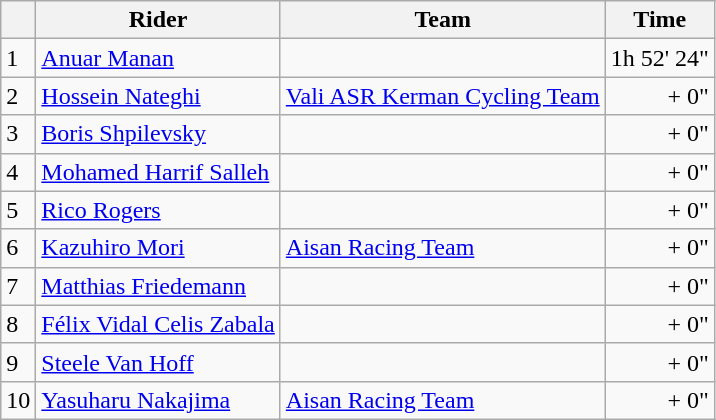<table class=wikitable>
<tr>
<th></th>
<th>Rider</th>
<th>Team</th>
<th>Time</th>
</tr>
<tr>
<td>1</td>
<td> <a href='#'>Anuar Manan</a> </td>
<td></td>
<td align=right>1h 52' 24"</td>
</tr>
<tr>
<td>2</td>
<td> <a href='#'>Hossein Nateghi</a></td>
<td><a href='#'>Vali ASR Kerman Cycling Team</a></td>
<td align=right>+ 0"</td>
</tr>
<tr>
<td>3</td>
<td> <a href='#'>Boris Shpilevsky</a></td>
<td></td>
<td align=right>+ 0"</td>
</tr>
<tr>
<td>4</td>
<td> <a href='#'>Mohamed Harrif Salleh</a> </td>
<td></td>
<td align=right>+ 0"</td>
</tr>
<tr>
<td>5</td>
<td> <a href='#'>Rico Rogers</a></td>
<td></td>
<td align=right>+ 0"</td>
</tr>
<tr>
<td>6</td>
<td> <a href='#'>Kazuhiro Mori</a></td>
<td><a href='#'>Aisan Racing Team</a></td>
<td align=right>+ 0"</td>
</tr>
<tr>
<td>7</td>
<td> <a href='#'>Matthias Friedemann</a></td>
<td></td>
<td align=right>+ 0"</td>
</tr>
<tr>
<td>8</td>
<td> <a href='#'>Félix Vidal Celis Zabala</a></td>
<td></td>
<td align=right>+ 0"</td>
</tr>
<tr>
<td>9</td>
<td> <a href='#'>Steele Van Hoff</a></td>
<td></td>
<td align=right>+ 0"</td>
</tr>
<tr>
<td>10</td>
<td> <a href='#'>Yasuharu Nakajima</a></td>
<td><a href='#'>Aisan Racing Team</a></td>
<td align=right>+ 0"</td>
</tr>
</table>
